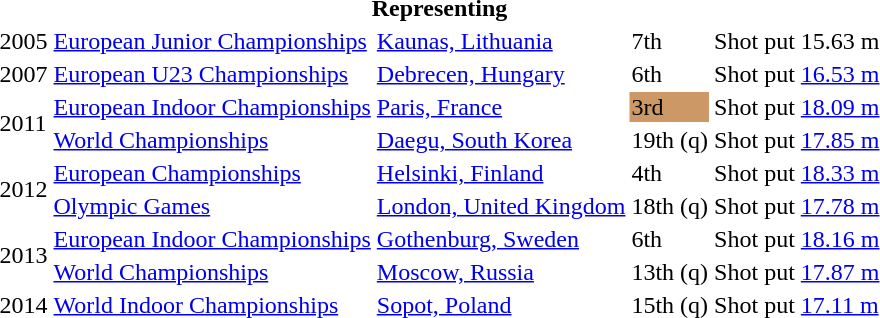<table>
<tr>
<th colspan="6">Representing </th>
</tr>
<tr>
<td>2005</td>
<td><a href='#'>European Junior Championships</a></td>
<td><a href='#'>Kaunas, Lithuania</a></td>
<td>7th</td>
<td>Shot put</td>
<td>15.63 m</td>
</tr>
<tr>
<td>2007</td>
<td><a href='#'>European U23 Championships</a></td>
<td><a href='#'>Debrecen, Hungary</a></td>
<td>6th</td>
<td>Shot put</td>
<td><a href='#'>16.53 m</a></td>
</tr>
<tr>
<td rowspan=2>2011</td>
<td><a href='#'>European Indoor Championships</a></td>
<td><a href='#'>Paris, France</a></td>
<td bgcolor="cc9966">3rd</td>
<td>Shot put</td>
<td><a href='#'>18.09 m</a></td>
</tr>
<tr>
<td><a href='#'>World Championships</a></td>
<td><a href='#'>Daegu, South Korea</a></td>
<td>19th (q)</td>
<td>Shot put</td>
<td><a href='#'>17.85 m</a></td>
</tr>
<tr>
<td rowspan=2>2012</td>
<td><a href='#'>European Championships</a></td>
<td><a href='#'>Helsinki, Finland</a></td>
<td>4th</td>
<td>Shot put</td>
<td><a href='#'>18.33 m</a></td>
</tr>
<tr>
<td><a href='#'>Olympic Games</a></td>
<td><a href='#'>London, United Kingdom</a></td>
<td>18th (q)</td>
<td>Shot put</td>
<td><a href='#'>17.78 m</a></td>
</tr>
<tr>
<td rowspan=2>2013</td>
<td><a href='#'>European Indoor Championships</a></td>
<td><a href='#'>Gothenburg, Sweden</a></td>
<td>6th</td>
<td>Shot put</td>
<td><a href='#'>18.16 m</a></td>
</tr>
<tr>
<td><a href='#'>World Championships</a></td>
<td><a href='#'>Moscow, Russia</a></td>
<td>13th (q)</td>
<td>Shot put</td>
<td><a href='#'>17.87 m</a></td>
</tr>
<tr>
<td>2014</td>
<td><a href='#'>World Indoor Championships</a></td>
<td><a href='#'>Sopot, Poland</a></td>
<td>15th (q)</td>
<td>Shot put</td>
<td><a href='#'>17.11 m</a></td>
</tr>
</table>
